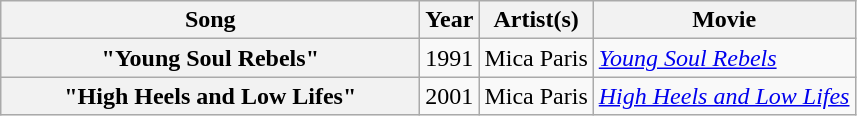<table class="wikitable plainrowheaders" border="1">
<tr>
<th scope="col" style="width:17em;">Song</th>
<th scope="col">Year</th>
<th scope="col">Artist(s)</th>
<th scope="col">Movie</th>
</tr>
<tr>
<th scope="row">"Young Soul Rebels"</th>
<td>1991</td>
<td>Mica Paris</td>
<td><em><a href='#'>Young Soul Rebels</a></em></td>
</tr>
<tr>
<th scope="row">"High Heels and Low Lifes"</th>
<td>2001</td>
<td>Mica Paris</td>
<td><em><a href='#'>High Heels and Low Lifes</a></em></td>
</tr>
</table>
